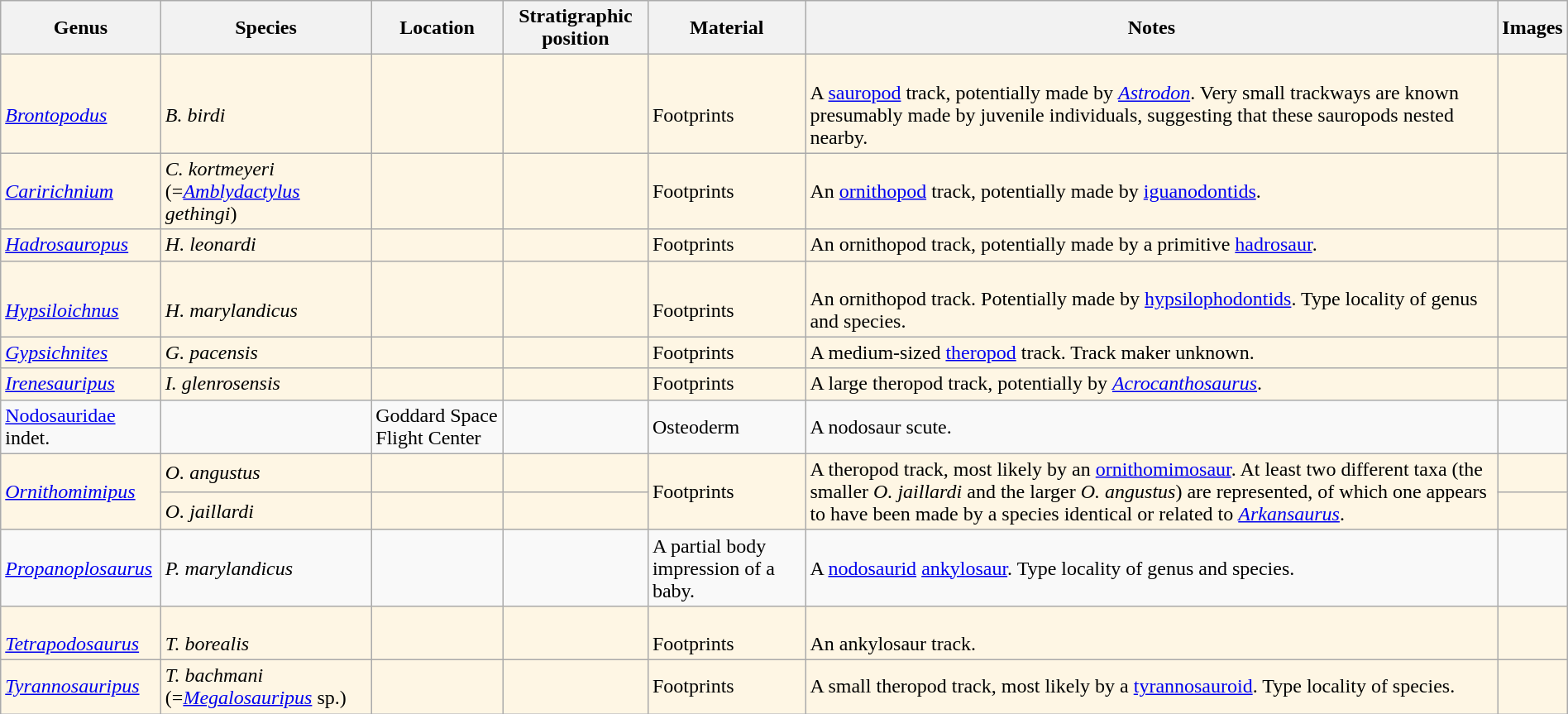<table class="wikitable" width="100%" align="center">
<tr>
<th>Genus</th>
<th>Species</th>
<th>Location</th>
<th>Stratigraphic position</th>
<th>Material</th>
<th>Notes</th>
<th>Images</th>
</tr>
<tr>
<td style="background:#FEF6E4;"><br><em><a href='#'>Brontopodus</a></em></td>
<td style="background:#FEF6E4;"><br><em>B. birdi</em></td>
<td style="background:#FEF6E4;"></td>
<td style="background:#FEF6E4;"></td>
<td style="background:#FEF6E4;"><br>Footprints</td>
<td style="background:#FEF6E4;"><br>A <a href='#'>sauropod</a> track, potentially made by <em><a href='#'>Astrodon</a></em>. Very small trackways are known presumably made by juvenile individuals, suggesting that these sauropods nested nearby.</td>
<td style="background:#FEF6E4;"></td>
</tr>
<tr>
<td style="background:#FEF6E4;"><em><a href='#'>Caririchnium</a></em></td>
<td style="background:#FEF6E4;"><em>C. kortmeyeri</em> (=<em><a href='#'>Amblydactylus</a> gethingi</em>)</td>
<td style="background:#FEF6E4;"></td>
<td style="background:#FEF6E4;"></td>
<td style="background:#FEF6E4;">Footprints</td>
<td style="background:#FEF6E4;">An <a href='#'>ornithopod</a> track, potentially made by <a href='#'>iguanodontids</a>.</td>
<td style="background:#FEF6E4;"></td>
</tr>
<tr>
<td style="background:#FEF6E4;"><em><a href='#'>Hadrosauropus</a></em></td>
<td style="background:#FEF6E4;"><em>H. leonardi</em></td>
<td style="background:#FEF6E4;"></td>
<td style="background:#FEF6E4;"></td>
<td style="background:#FEF6E4;">Footprints</td>
<td style="background:#FEF6E4;">An ornithopod track, potentially made by a primitive <a href='#'>hadrosaur</a>.</td>
<td style="background:#FEF6E4;"></td>
</tr>
<tr>
<td style="background:#FEF6E4;"><br><em><a href='#'>Hypsiloichnus</a></em></td>
<td style="background:#FEF6E4;"><br><em>H. marylandicus</em></td>
<td style="background:#FEF6E4;"></td>
<td style="background:#FEF6E4;"></td>
<td style="background:#FEF6E4;"><br>Footprints</td>
<td style="background:#FEF6E4;"><br>An ornithopod track. Potentially made by <a href='#'>hypsilophodontids</a>. Type locality of genus and species.</td>
<td style="background:#FEF6E4;"></td>
</tr>
<tr>
<td style="background:#FEF6E4;"><em><a href='#'>Gypsichnites</a></em></td>
<td style="background:#FEF6E4;"><em>G. pacensis</em></td>
<td style="background:#FEF6E4;"></td>
<td style="background:#FEF6E4;"></td>
<td style="background:#FEF6E4;">Footprints</td>
<td style="background:#FEF6E4;">A medium-sized <a href='#'>theropod</a> track. Track maker unknown.</td>
<td style="background:#FEF6E4;"></td>
</tr>
<tr>
<td style="background:#FEF6E4;"><em><a href='#'>Irenesauripus</a></em></td>
<td style="background:#FEF6E4;"><em>I. glenrosensis</em></td>
<td style="background:#FEF6E4;"></td>
<td style="background:#FEF6E4;"></td>
<td style="background:#FEF6E4;">Footprints</td>
<td style="background:#FEF6E4;">A large theropod track, potentially by <em><a href='#'>Acrocanthosaurus</a></em>.</td>
<td style="background:#FEF6E4;"></td>
</tr>
<tr>
<td><a href='#'>Nodosauridae</a> indet.</td>
<td></td>
<td>Goddard Space Flight Center</td>
<td></td>
<td>Osteoderm</td>
<td>A nodosaur scute.</td>
<td></td>
</tr>
<tr>
<td rowspan="2" style="background:#FEF6E4;"><em><a href='#'>Ornithomimipus</a></em></td>
<td style="background:#FEF6E4;"><em>O. angustus</em></td>
<td style="background:#FEF6E4;"></td>
<td style="background:#FEF6E4;"></td>
<td rowspan="2" style="background:#FEF6E4;">Footprints</td>
<td rowspan="2" style="background:#FEF6E4;">A theropod track, most likely by an <a href='#'>ornithomimosaur</a>. At least two different taxa (the smaller <em>O. jaillardi</em> and the larger <em>O. angustus</em>) are represented, of which one appears to have been made by a species identical or related to <em><a href='#'>Arkansaurus</a></em>.</td>
<td style="background:#FEF6E4;"></td>
</tr>
<tr>
<td style="background:#FEF6E4;"><em>O. jaillardi</em></td>
<td style="background:#FEF6E4;"></td>
<td style="background:#FEF6E4;"></td>
<td style="background:#FEF6E4;"></td>
</tr>
<tr>
<td><em><a href='#'>Propanoplosaurus</a></em></td>
<td><em>P. marylandicus</em></td>
<td></td>
<td></td>
<td>A partial body impression of a baby.</td>
<td>A <a href='#'>nodosaurid</a> <a href='#'>ankylosaur</a>. Type locality of genus and species.</td>
<td></td>
</tr>
<tr>
<td style="background:#FEF6E4;"><br><em><a href='#'>Tetrapodosaurus</a></em></td>
<td style="background:#FEF6E4;"><br><em>T. borealis</em></td>
<td style="background:#FEF6E4;"></td>
<td style="background:#FEF6E4;"></td>
<td style="background:#FEF6E4;"><br>Footprints</td>
<td style="background:#FEF6E4;"><br>An ankylosaur track.</td>
<td style="background:#FEF6E4;"></td>
</tr>
<tr>
<td style="background:#FEF6E4;"><em><a href='#'>Tyrannosauripus</a></em></td>
<td style="background:#FEF6E4;"><em>T. bachmani</em> (=<em><a href='#'>Megalosauripus</a></em> sp.)</td>
<td style="background:#FEF6E4;"></td>
<td style="background:#FEF6E4;"></td>
<td style="background:#FEF6E4;">Footprints</td>
<td style="background:#FEF6E4;">A small theropod track, most likely by a <a href='#'>tyrannosauroid</a>. Type locality of species.</td>
<td style="background:#FEF6E4;"></td>
</tr>
</table>
